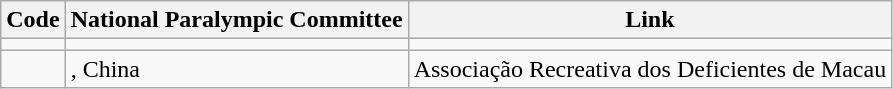<table class="wikitable sortable">
<tr>
<th>Code</th>
<th>National Paralympic Committee</th>
<th>Link</th>
</tr>
<tr>
<td style="text-align:center;"></td>
<td></td>
<td></td>
</tr>
<tr>
<td style="text-align:center;"></td>
<td>, China</td>
<td>Associação Recreativa dos Deficientes de Macau</td>
</tr>
</table>
